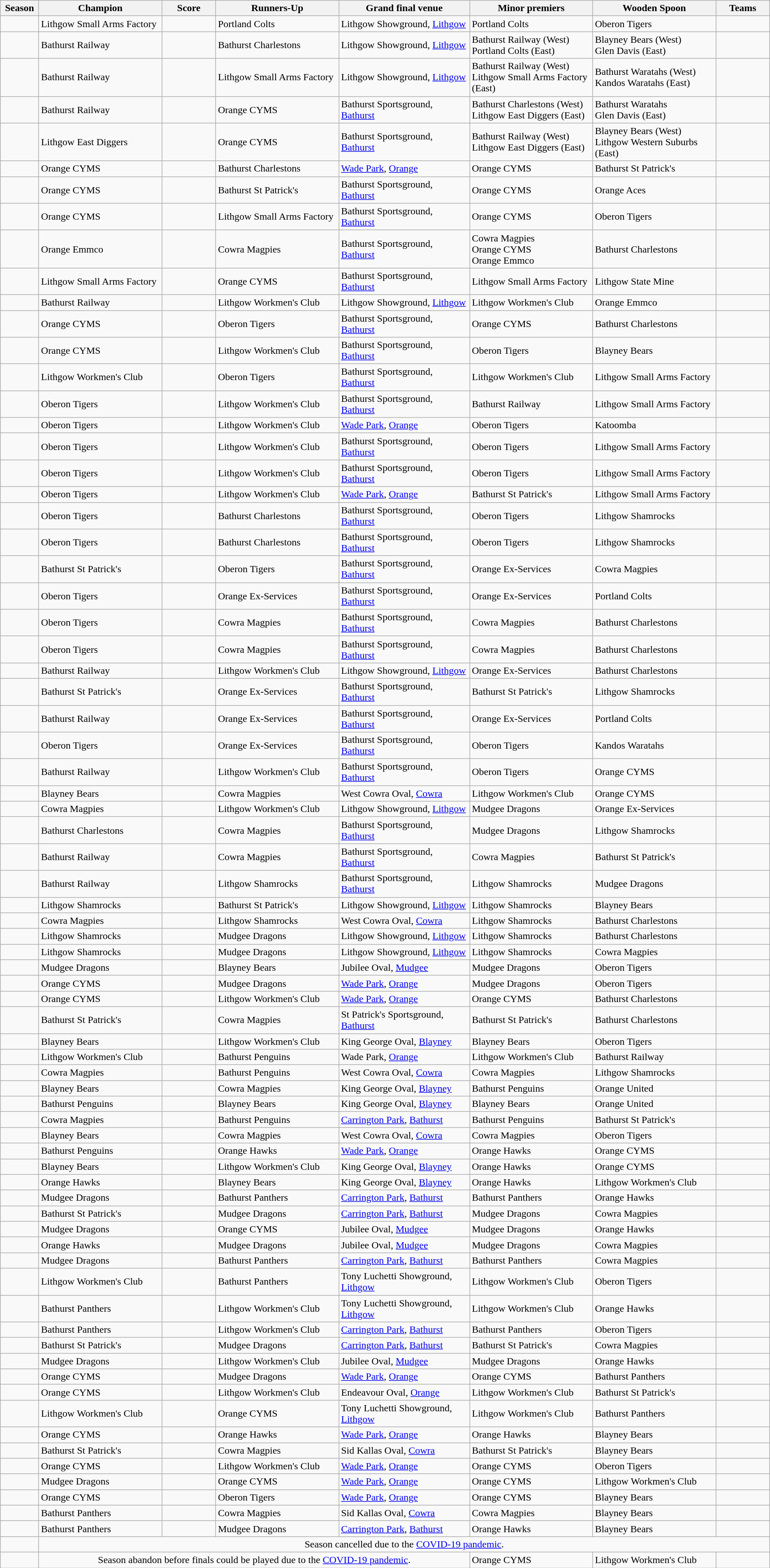<table class="wikitable">
<tr>
<th width="5%">Season</th>
<th width="16%">Champion</th>
<th width="7%">Score</th>
<th width="16%">Runners-Up</th>
<th width="17%">Grand final venue</th>
<th width="16%">Minor premiers</th>
<th width="16%">Wooden Spoon</th>
<th width="7%">Teams</th>
</tr>
<tr>
<td></td>
<td> Lithgow Small Arms Factory</td>
<td></td>
<td> Portland Colts</td>
<td>Lithgow Showground, <a href='#'>Lithgow</a></td>
<td> Portland Colts</td>
<td> Oberon Tigers</td>
<td></td>
</tr>
<tr>
<td></td>
<td> Bathurst Railway</td>
<td></td>
<td> Bathurst Charlestons</td>
<td>Lithgow Showground, <a href='#'>Lithgow</a></td>
<td> Bathurst Railway (West) <br>  Portland Colts (East)</td>
<td> Blayney Bears (West) <br> Glen Davis (East)</td>
<td></td>
</tr>
<tr>
<td></td>
<td> Bathurst Railway</td>
<td></td>
<td> Lithgow Small Arms Factory</td>
<td>Lithgow Showground, <a href='#'>Lithgow</a></td>
<td> Bathurst Railway (West) <br>  Lithgow Small Arms Factory (East)</td>
<td>Bathurst Waratahs (West) <br>  Kandos Waratahs (East)</td>
<td></td>
</tr>
<tr>
<td></td>
<td> Bathurst Railway</td>
<td></td>
<td> Orange CYMS</td>
<td>Bathurst Sportsground, <a href='#'>Bathurst</a></td>
<td> Bathurst Charlestons (West) <br> Lithgow East Diggers (East)</td>
<td>Bathurst Waratahs <br> Glen Davis (East)</td>
<td></td>
</tr>
<tr>
<td></td>
<td>Lithgow East Diggers</td>
<td></td>
<td> Orange CYMS</td>
<td>Bathurst Sportsground, <a href='#'>Bathurst</a></td>
<td> Bathurst Railway (West) <br> Lithgow East Diggers (East)</td>
<td> Blayney Bears (West) <br> Lithgow Western Suburbs (East)</td>
<td></td>
</tr>
<tr>
<td></td>
<td> Orange CYMS</td>
<td></td>
<td> Bathurst Charlestons</td>
<td><a href='#'>Wade Park</a>, <a href='#'>Orange</a></td>
<td> Orange CYMS</td>
<td> Bathurst St Patrick's</td>
<td></td>
</tr>
<tr>
<td></td>
<td> Orange CYMS</td>
<td></td>
<td> Bathurst St Patrick's</td>
<td>Bathurst Sportsground, <a href='#'>Bathurst</a></td>
<td> Orange CYMS</td>
<td>Orange Aces</td>
<td></td>
</tr>
<tr>
<td></td>
<td> Orange CYMS</td>
<td></td>
<td> Lithgow Small Arms Factory</td>
<td>Bathurst Sportsground, <a href='#'>Bathurst</a></td>
<td> Orange CYMS</td>
<td> Oberon Tigers</td>
<td></td>
</tr>
<tr>
<td></td>
<td> Orange Emmco</td>
<td></td>
<td> Cowra Magpies</td>
<td>Bathurst Sportsground, <a href='#'>Bathurst</a></td>
<td> Cowra Magpies <br>  Orange CYMS <br>  Orange Emmco</td>
<td> Bathurst Charlestons</td>
<td></td>
</tr>
<tr>
<td></td>
<td> Lithgow Small Arms Factory</td>
<td></td>
<td> Orange CYMS</td>
<td>Bathurst Sportsground, <a href='#'>Bathurst</a></td>
<td> Lithgow Small Arms Factory</td>
<td>Lithgow State Mine</td>
<td></td>
</tr>
<tr>
<td></td>
<td> Bathurst Railway</td>
<td></td>
<td> Lithgow Workmen's Club</td>
<td>Lithgow Showground, <a href='#'>Lithgow</a></td>
<td> Lithgow Workmen's Club</td>
<td> Orange Emmco</td>
<td></td>
</tr>
<tr>
<td></td>
<td> Orange CYMS</td>
<td></td>
<td> Oberon Tigers</td>
<td>Bathurst Sportsground, <a href='#'>Bathurst</a></td>
<td> Orange CYMS</td>
<td> Bathurst Charlestons</td>
<td></td>
</tr>
<tr>
<td></td>
<td> Orange CYMS</td>
<td></td>
<td> Lithgow Workmen's Club</td>
<td>Bathurst Sportsground, <a href='#'>Bathurst</a></td>
<td> Oberon Tigers</td>
<td> Blayney Bears</td>
<td></td>
</tr>
<tr>
<td></td>
<td> Lithgow Workmen's Club</td>
<td></td>
<td> Oberon Tigers</td>
<td>Bathurst Sportsground, <a href='#'>Bathurst</a></td>
<td> Lithgow Workmen's Club</td>
<td> Lithgow Small Arms Factory</td>
<td></td>
</tr>
<tr>
<td></td>
<td> Oberon Tigers</td>
<td></td>
<td> Lithgow Workmen's Club</td>
<td>Bathurst Sportsground, <a href='#'>Bathurst</a></td>
<td> Bathurst Railway</td>
<td> Lithgow Small Arms Factory</td>
<td></td>
</tr>
<tr>
<td></td>
<td> Oberon Tigers</td>
<td></td>
<td> Lithgow Workmen's Club</td>
<td><a href='#'>Wade Park</a>, <a href='#'>Orange</a></td>
<td> Oberon Tigers</td>
<td>Katoomba</td>
<td></td>
</tr>
<tr>
<td></td>
<td> Oberon Tigers</td>
<td></td>
<td> Lithgow Workmen's Club</td>
<td>Bathurst Sportsground, <a href='#'>Bathurst</a></td>
<td> Oberon Tigers</td>
<td> Lithgow Small Arms Factory</td>
<td></td>
</tr>
<tr>
<td></td>
<td> Oberon Tigers</td>
<td></td>
<td> Lithgow Workmen's Club</td>
<td>Bathurst Sportsground, <a href='#'>Bathurst</a></td>
<td> Oberon Tigers</td>
<td> Lithgow Small Arms Factory</td>
<td></td>
</tr>
<tr>
<td></td>
<td> Oberon Tigers</td>
<td></td>
<td> Lithgow Workmen's Club</td>
<td><a href='#'>Wade Park</a>, <a href='#'>Orange</a></td>
<td> Bathurst St Patrick's</td>
<td> Lithgow Small Arms Factory</td>
<td></td>
</tr>
<tr>
<td></td>
<td> Oberon Tigers</td>
<td></td>
<td> Bathurst Charlestons</td>
<td>Bathurst Sportsground, <a href='#'>Bathurst</a></td>
<td> Oberon Tigers</td>
<td> Lithgow Shamrocks</td>
<td></td>
</tr>
<tr>
<td></td>
<td> Oberon Tigers</td>
<td></td>
<td> Bathurst Charlestons</td>
<td>Bathurst Sportsground, <a href='#'>Bathurst</a></td>
<td> Oberon Tigers</td>
<td> Lithgow Shamrocks</td>
<td></td>
</tr>
<tr>
<td></td>
<td> Bathurst St Patrick's</td>
<td></td>
<td> Oberon Tigers</td>
<td>Bathurst Sportsground, <a href='#'>Bathurst</a></td>
<td> Orange Ex-Services</td>
<td> Cowra Magpies</td>
<td></td>
</tr>
<tr>
<td></td>
<td> Oberon Tigers</td>
<td></td>
<td> Orange Ex-Services</td>
<td>Bathurst Sportsground, <a href='#'>Bathurst</a></td>
<td> Orange Ex-Services</td>
<td> Portland Colts</td>
<td></td>
</tr>
<tr>
<td></td>
<td> Oberon Tigers</td>
<td></td>
<td> Cowra Magpies</td>
<td>Bathurst Sportsground, <a href='#'>Bathurst</a></td>
<td> Cowra Magpies</td>
<td> Bathurst Charlestons</td>
<td></td>
</tr>
<tr>
<td></td>
<td> Oberon Tigers</td>
<td></td>
<td> Cowra Magpies</td>
<td>Bathurst Sportsground, <a href='#'>Bathurst</a></td>
<td> Cowra Magpies</td>
<td> Bathurst Charlestons</td>
<td></td>
</tr>
<tr>
<td></td>
<td> Bathurst Railway</td>
<td></td>
<td> Lithgow Workmen's Club</td>
<td>Lithgow Showground, <a href='#'>Lithgow</a></td>
<td> Orange Ex-Services</td>
<td> Bathurst Charlestons</td>
<td></td>
</tr>
<tr>
<td></td>
<td> Bathurst St Patrick's</td>
<td></td>
<td> Orange Ex-Services</td>
<td>Bathurst Sportsground, <a href='#'>Bathurst</a></td>
<td> Bathurst St Patrick's</td>
<td> Lithgow Shamrocks</td>
<td></td>
</tr>
<tr>
<td></td>
<td> Bathurst Railway</td>
<td></td>
<td> Orange Ex-Services</td>
<td>Bathurst Sportsground, <a href='#'>Bathurst</a></td>
<td> Orange Ex-Services</td>
<td> Portland Colts</td>
<td></td>
</tr>
<tr>
<td></td>
<td> Oberon Tigers</td>
<td></td>
<td> Orange Ex-Services</td>
<td>Bathurst Sportsground, <a href='#'>Bathurst</a></td>
<td> Oberon Tigers</td>
<td> Kandos Waratahs</td>
<td></td>
</tr>
<tr>
<td></td>
<td> Bathurst Railway</td>
<td></td>
<td> Lithgow Workmen's Club</td>
<td>Bathurst Sportsground, <a href='#'>Bathurst</a></td>
<td> Oberon Tigers</td>
<td> Orange CYMS</td>
<td></td>
</tr>
<tr>
<td></td>
<td> Blayney Bears</td>
<td></td>
<td> Cowra Magpies</td>
<td>West Cowra Oval, <a href='#'>Cowra</a></td>
<td> Lithgow Workmen's Club</td>
<td> Orange CYMS</td>
<td></td>
</tr>
<tr>
<td></td>
<td> Cowra Magpies</td>
<td></td>
<td> Lithgow Workmen's Club</td>
<td>Lithgow Showground, <a href='#'>Lithgow</a></td>
<td> Mudgee Dragons</td>
<td> Orange Ex-Services</td>
<td></td>
</tr>
<tr>
<td></td>
<td> Bathurst Charlestons</td>
<td></td>
<td> Cowra Magpies</td>
<td>Bathurst Sportsground, <a href='#'>Bathurst</a></td>
<td> Mudgee Dragons</td>
<td> Lithgow Shamrocks</td>
<td></td>
</tr>
<tr>
<td></td>
<td> Bathurst Railway</td>
<td></td>
<td> Cowra Magpies</td>
<td>Bathurst Sportsground, <a href='#'>Bathurst</a></td>
<td> Cowra Magpies</td>
<td> Bathurst St Patrick's</td>
<td></td>
</tr>
<tr>
<td></td>
<td> Bathurst Railway</td>
<td></td>
<td> Lithgow Shamrocks</td>
<td>Bathurst Sportsground, <a href='#'>Bathurst</a></td>
<td> Lithgow Shamrocks</td>
<td> Mudgee Dragons</td>
<td></td>
</tr>
<tr>
<td></td>
<td> Lithgow Shamrocks</td>
<td></td>
<td> Bathurst St Patrick's</td>
<td>Lithgow Showground, <a href='#'>Lithgow</a></td>
<td> Lithgow Shamrocks</td>
<td> Blayney Bears</td>
<td></td>
</tr>
<tr>
<td></td>
<td> Cowra Magpies</td>
<td></td>
<td> Lithgow Shamrocks</td>
<td>West Cowra Oval, <a href='#'>Cowra</a></td>
<td> Lithgow Shamrocks</td>
<td> Bathurst Charlestons</td>
<td></td>
</tr>
<tr>
<td></td>
<td> Lithgow Shamrocks</td>
<td></td>
<td> Mudgee Dragons</td>
<td>Lithgow Showground, <a href='#'>Lithgow</a></td>
<td> Lithgow Shamrocks</td>
<td> Bathurst Charlestons</td>
<td></td>
</tr>
<tr>
<td></td>
<td> Lithgow Shamrocks</td>
<td></td>
<td> Mudgee Dragons</td>
<td>Lithgow Showground, <a href='#'>Lithgow</a></td>
<td> Lithgow Shamrocks</td>
<td> Cowra Magpies</td>
<td></td>
</tr>
<tr>
<td></td>
<td> Mudgee Dragons</td>
<td></td>
<td> Blayney Bears</td>
<td>Jubilee Oval, <a href='#'>Mudgee</a></td>
<td> Mudgee Dragons</td>
<td> Oberon Tigers</td>
<td></td>
</tr>
<tr>
<td></td>
<td> Orange CYMS</td>
<td></td>
<td> Mudgee Dragons</td>
<td><a href='#'>Wade Park</a>, <a href='#'>Orange</a></td>
<td> Mudgee Dragons</td>
<td> Oberon Tigers</td>
<td></td>
</tr>
<tr>
<td></td>
<td> Orange CYMS</td>
<td></td>
<td> Lithgow Workmen's Club</td>
<td><a href='#'>Wade Park</a>, <a href='#'>Orange</a></td>
<td> Orange CYMS</td>
<td> Bathurst Charlestons</td>
<td></td>
</tr>
<tr>
<td></td>
<td> Bathurst St Patrick's</td>
<td></td>
<td> Cowra Magpies</td>
<td>St Patrick's Sportsground, <a href='#'>Bathurst</a></td>
<td> Bathurst St Patrick's</td>
<td> Bathurst Charlestons</td>
<td></td>
</tr>
<tr>
<td></td>
<td> Blayney Bears</td>
<td></td>
<td> Lithgow Workmen's Club</td>
<td>King George Oval, <a href='#'>Blayney</a></td>
<td> Blayney Bears</td>
<td> Oberon Tigers</td>
<td></td>
</tr>
<tr>
<td></td>
<td> Lithgow Workmen's Club</td>
<td></td>
<td> Bathurst Penguins</td>
<td>Wade Park, <a href='#'>Orange</a></td>
<td> Lithgow Workmen's Club</td>
<td> Bathurst Railway</td>
<td></td>
</tr>
<tr>
<td></td>
<td> Cowra Magpies</td>
<td></td>
<td> Bathurst Penguins</td>
<td>West Cowra Oval, <a href='#'>Cowra</a></td>
<td> Cowra Magpies</td>
<td> Lithgow Shamrocks</td>
<td></td>
</tr>
<tr>
<td></td>
<td> Blayney Bears</td>
<td></td>
<td> Cowra Magpies</td>
<td>King George Oval, <a href='#'>Blayney</a></td>
<td> Bathurst Penguins</td>
<td> Orange United</td>
<td></td>
</tr>
<tr>
<td></td>
<td> Bathurst Penguins</td>
<td></td>
<td> Blayney Bears</td>
<td>King George Oval, <a href='#'>Blayney</a></td>
<td> Blayney Bears</td>
<td> Orange United</td>
<td></td>
</tr>
<tr>
<td></td>
<td> Cowra Magpies</td>
<td></td>
<td> Bathurst Penguins</td>
<td><a href='#'>Carrington Park</a>, <a href='#'>Bathurst</a></td>
<td> Bathurst Penguins</td>
<td> Bathurst St Patrick's</td>
<td></td>
</tr>
<tr>
<td></td>
<td> Blayney Bears</td>
<td></td>
<td> Cowra Magpies</td>
<td>West Cowra Oval, <a href='#'>Cowra</a></td>
<td> Cowra Magpies</td>
<td> Oberon Tigers</td>
<td></td>
</tr>
<tr>
<td></td>
<td> Bathurst Penguins</td>
<td></td>
<td> Orange Hawks</td>
<td><a href='#'>Wade Park</a>, <a href='#'>Orange</a></td>
<td> Orange Hawks</td>
<td> Orange CYMS</td>
<td></td>
</tr>
<tr>
<td></td>
<td> Blayney Bears</td>
<td></td>
<td> Lithgow Workmen's Club</td>
<td>King George Oval, <a href='#'>Blayney</a></td>
<td> Orange Hawks</td>
<td> Orange CYMS</td>
<td></td>
</tr>
<tr>
<td></td>
<td> Orange Hawks</td>
<td></td>
<td> Blayney Bears</td>
<td>King George Oval, <a href='#'>Blayney</a></td>
<td> Orange Hawks</td>
<td> Lithgow Workmen's Club</td>
<td></td>
</tr>
<tr>
<td></td>
<td> Mudgee Dragons</td>
<td></td>
<td> Bathurst Panthers</td>
<td><a href='#'>Carrington Park</a>, <a href='#'>Bathurst</a></td>
<td> Bathurst Panthers</td>
<td> Orange Hawks</td>
<td></td>
</tr>
<tr>
<td></td>
<td> Bathurst St Patrick's</td>
<td></td>
<td> Mudgee Dragons</td>
<td><a href='#'>Carrington Park</a>, <a href='#'>Bathurst</a></td>
<td> Mudgee Dragons</td>
<td> Cowra Magpies</td>
<td></td>
</tr>
<tr>
<td></td>
<td> Mudgee Dragons</td>
<td></td>
<td> Orange CYMS</td>
<td>Jubilee Oval, <a href='#'>Mudgee</a></td>
<td> Mudgee Dragons</td>
<td> Orange Hawks</td>
<td></td>
</tr>
<tr>
<td></td>
<td> Orange Hawks</td>
<td></td>
<td> Mudgee Dragons</td>
<td>Jubilee Oval, <a href='#'>Mudgee</a></td>
<td> Mudgee Dragons</td>
<td> Cowra Magpies</td>
<td></td>
</tr>
<tr>
<td></td>
<td> Mudgee Dragons</td>
<td></td>
<td> Bathurst Panthers</td>
<td><a href='#'>Carrington Park</a>, <a href='#'>Bathurst</a></td>
<td> Bathurst Panthers</td>
<td> Cowra Magpies</td>
<td></td>
</tr>
<tr>
<td></td>
<td> Lithgow Workmen's Club</td>
<td></td>
<td> Bathurst Panthers</td>
<td>Tony Luchetti Showground, <a href='#'>Lithgow</a></td>
<td> Lithgow Workmen's Club</td>
<td> Oberon Tigers</td>
<td></td>
</tr>
<tr>
<td></td>
<td> Bathurst Panthers</td>
<td></td>
<td> Lithgow Workmen's Club</td>
<td>Tony Luchetti Showground, <a href='#'>Lithgow</a></td>
<td> Lithgow Workmen's Club</td>
<td> Orange Hawks</td>
<td></td>
</tr>
<tr>
<td></td>
<td> Bathurst Panthers</td>
<td></td>
<td> Lithgow Workmen's Club</td>
<td><a href='#'>Carrington Park</a>, <a href='#'>Bathurst</a></td>
<td> Bathurst Panthers</td>
<td> Oberon Tigers</td>
<td></td>
</tr>
<tr>
<td></td>
<td> Bathurst St Patrick's</td>
<td></td>
<td> Mudgee Dragons</td>
<td><a href='#'>Carrington Park</a>, <a href='#'>Bathurst</a></td>
<td> Bathurst St Patrick's</td>
<td> Cowra Magpies</td>
<td></td>
</tr>
<tr>
<td></td>
<td> Mudgee Dragons</td>
<td></td>
<td> Lithgow Workmen's Club</td>
<td>Jubilee Oval, <a href='#'>Mudgee</a></td>
<td> Mudgee Dragons</td>
<td> Orange Hawks</td>
<td></td>
</tr>
<tr>
<td></td>
<td> Orange CYMS</td>
<td></td>
<td> Mudgee Dragons</td>
<td><a href='#'>Wade Park</a>, <a href='#'>Orange</a></td>
<td> Orange CYMS</td>
<td> Bathurst Panthers</td>
<td></td>
</tr>
<tr>
<td></td>
<td> Orange CYMS</td>
<td></td>
<td> Lithgow Workmen's Club</td>
<td>Endeavour Oval, <a href='#'>Orange</a></td>
<td> Lithgow Workmen's Club</td>
<td> Bathurst St Patrick's</td>
<td></td>
</tr>
<tr>
<td></td>
<td> Lithgow Workmen's Club</td>
<td></td>
<td> Orange CYMS</td>
<td>Tony Luchetti Showground, <a href='#'>Lithgow</a></td>
<td> Lithgow Workmen's Club</td>
<td> Bathurst Panthers</td>
<td></td>
</tr>
<tr>
<td></td>
<td> Orange CYMS</td>
<td></td>
<td> Orange Hawks</td>
<td><a href='#'>Wade Park</a>, <a href='#'>Orange</a></td>
<td> Orange Hawks</td>
<td> Blayney Bears</td>
<td></td>
</tr>
<tr>
<td></td>
<td> Bathurst St Patrick's</td>
<td></td>
<td> Cowra Magpies</td>
<td>Sid Kallas Oval, <a href='#'>Cowra</a></td>
<td> Bathurst St Patrick's</td>
<td> Blayney Bears</td>
<td></td>
</tr>
<tr>
<td></td>
<td> Orange CYMS</td>
<td></td>
<td> Lithgow Workmen's Club</td>
<td><a href='#'>Wade Park</a>, <a href='#'>Orange</a></td>
<td> Orange CYMS</td>
<td> Oberon Tigers</td>
<td></td>
</tr>
<tr>
<td></td>
<td> Mudgee Dragons</td>
<td></td>
<td> Orange CYMS</td>
<td><a href='#'>Wade Park</a>, <a href='#'>Orange</a></td>
<td> Orange CYMS</td>
<td> Lithgow Workmen's Club</td>
<td></td>
</tr>
<tr>
<td></td>
<td> Orange CYMS</td>
<td></td>
<td> Oberon Tigers</td>
<td><a href='#'>Wade Park</a>, <a href='#'>Orange</a></td>
<td> Orange CYMS</td>
<td> Blayney Bears</td>
<td></td>
</tr>
<tr>
<td></td>
<td> Bathurst Panthers</td>
<td></td>
<td> Cowra Magpies</td>
<td>Sid Kallas Oval, <a href='#'>Cowra</a></td>
<td> Cowra Magpies</td>
<td> Blayney Bears</td>
<td></td>
</tr>
<tr>
<td></td>
<td> Bathurst Panthers</td>
<td></td>
<td> Mudgee Dragons</td>
<td><a href='#'>Carrington Park</a>, <a href='#'>Bathurst</a></td>
<td> Orange Hawks</td>
<td> Blayney Bears</td>
<td></td>
</tr>
<tr>
<td></td>
<td colspan="7" style="text-align:center;">Season cancelled due to the <a href='#'>COVID-19 pandemic</a>.</td>
</tr>
<tr>
<td></td>
<td colspan="4" style="text-align:center;">Season abandon before finals could be played due to the <a href='#'>COVID-19 pandemic</a>.</td>
<td> Orange CYMS</td>
<td> Lithgow Workmen's Club</td>
<td></td>
</tr>
</table>
